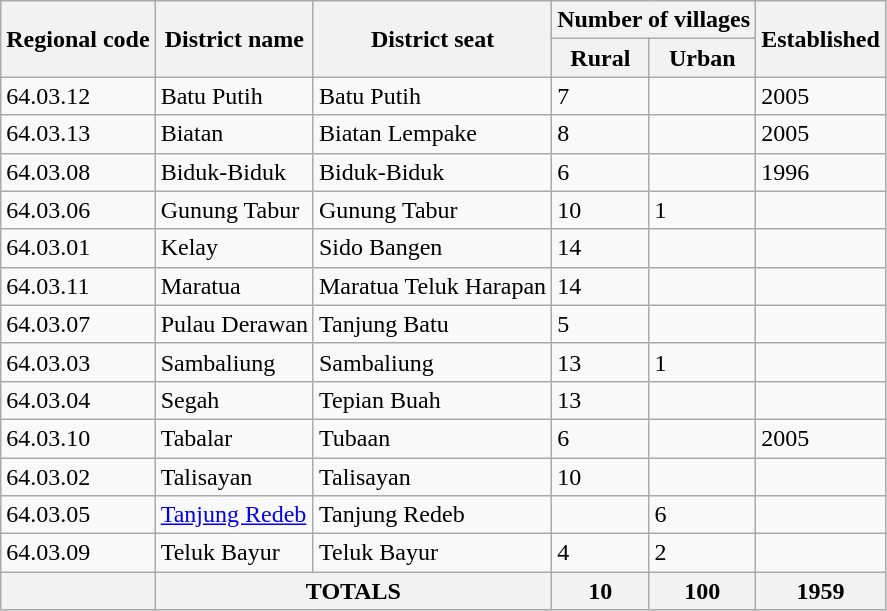<table class="wikitable sortable">
<tr>
<th rowspan="2">Regional code</th>
<th rowspan="2">District name</th>
<th rowspan="2">District seat</th>
<th colspan="2">Number of villages</th>
<th rowspan="2">Established</th>
</tr>
<tr>
<th>Rural</th>
<th>Urban</th>
</tr>
<tr>
<td>64.03.12</td>
<td>Batu Putih</td>
<td>Batu Putih</td>
<td>7</td>
<td></td>
<td>2005</td>
</tr>
<tr>
<td>64.03.13</td>
<td>Biatan</td>
<td>Biatan Lempake</td>
<td>8</td>
<td></td>
<td>2005</td>
</tr>
<tr>
<td>64.03.08</td>
<td>Biduk-Biduk</td>
<td>Biduk-Biduk</td>
<td>6</td>
<td></td>
<td>1996</td>
</tr>
<tr>
<td>64.03.06</td>
<td>Gunung Tabur</td>
<td>Gunung Tabur</td>
<td>10</td>
<td>1</td>
<td></td>
</tr>
<tr>
<td>64.03.01</td>
<td>Kelay</td>
<td>Sido Bangen</td>
<td>14</td>
<td></td>
<td></td>
</tr>
<tr>
<td>64.03.11</td>
<td>Maratua</td>
<td>Maratua Teluk Harapan</td>
<td>14</td>
<td></td>
<td></td>
</tr>
<tr>
<td>64.03.07</td>
<td>Pulau Derawan</td>
<td>Tanjung Batu</td>
<td>5</td>
<td></td>
<td></td>
</tr>
<tr>
<td>64.03.03</td>
<td>Sambaliung</td>
<td>Sambaliung</td>
<td>13</td>
<td>1</td>
<td></td>
</tr>
<tr>
<td>64.03.04</td>
<td>Segah</td>
<td>Tepian Buah</td>
<td>13</td>
<td></td>
<td></td>
</tr>
<tr>
<td>64.03.10</td>
<td>Tabalar</td>
<td>Tubaan</td>
<td>6</td>
<td></td>
<td>2005</td>
</tr>
<tr>
<td>64.03.02</td>
<td>Talisayan</td>
<td>Talisayan</td>
<td>10</td>
<td></td>
<td></td>
</tr>
<tr>
<td>64.03.05</td>
<td><a href='#'>Tanjung Redeb</a></td>
<td>Tanjung Redeb</td>
<td></td>
<td>6</td>
<td></td>
</tr>
<tr>
<td>64.03.09</td>
<td>Teluk Bayur</td>
<td>Teluk Bayur</td>
<td>4</td>
<td>2</td>
<td></td>
</tr>
<tr>
<th></th>
<th colspan="2">TOTALS</th>
<th>10</th>
<th>100</th>
<th>1959</th>
</tr>
</table>
